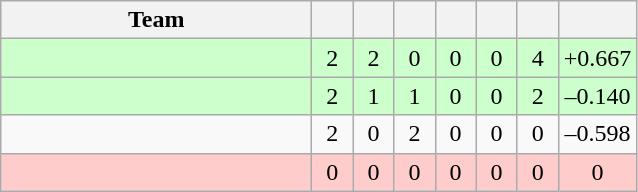<table class="wikitable" style="text-align:center">
<tr>
<th width=200>Team</th>
<th width=20></th>
<th width=20></th>
<th width=20></th>
<th width=20></th>
<th width=20></th>
<th width=20></th>
<th width=45></th>
</tr>
<tr style="background:#cfc">
<td align="left"></td>
<td>2</td>
<td>2</td>
<td>0</td>
<td>0</td>
<td>0</td>
<td>4</td>
<td>+0.667</td>
</tr>
<tr style="background:#cfc">
<td align="left"></td>
<td>2</td>
<td>1</td>
<td>1</td>
<td>0</td>
<td>0</td>
<td>2</td>
<td>–0.140</td>
</tr>
<tr>
<td align="left"></td>
<td>2</td>
<td>0</td>
<td>2</td>
<td>0</td>
<td>0</td>
<td>0</td>
<td>–0.598</td>
</tr>
<tr style="background: #ffcccc;">
<td align="left"></td>
<td>0</td>
<td>0</td>
<td>0</td>
<td>0</td>
<td>0</td>
<td>0</td>
<td>0</td>
</tr>
</table>
